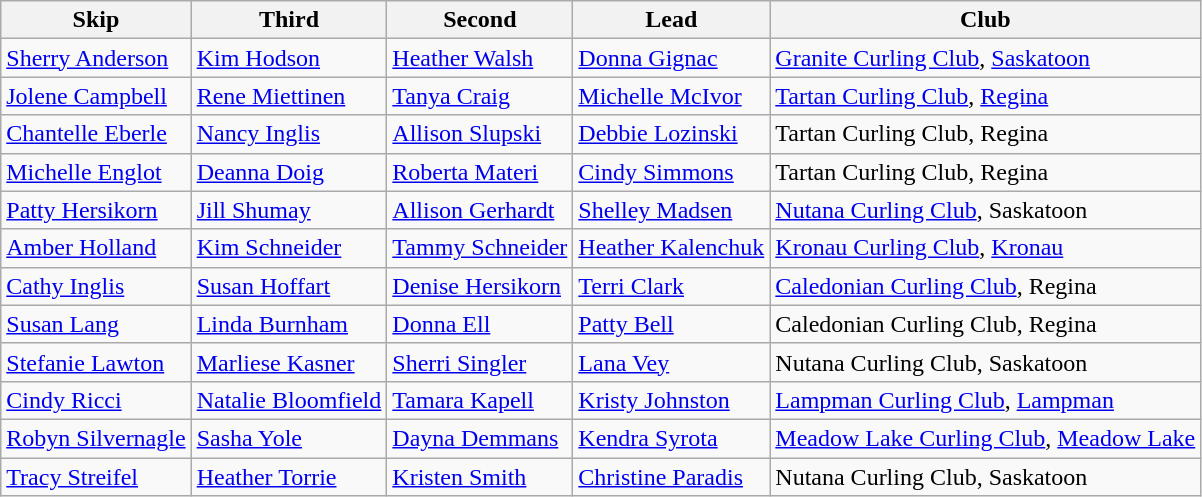<table class="wikitable">
<tr>
<th>Skip</th>
<th>Third</th>
<th>Second</th>
<th>Lead</th>
<th>Club</th>
</tr>
<tr>
<td><a href='#'>Sherry Anderson</a></td>
<td><a href='#'>Kim Hodson</a></td>
<td><a href='#'>Heather Walsh</a></td>
<td><a href='#'>Donna Gignac</a></td>
<td><a href='#'>Granite Curling Club</a>, <a href='#'>Saskatoon</a></td>
</tr>
<tr>
<td><a href='#'>Jolene Campbell</a></td>
<td><a href='#'>Rene Miettinen</a></td>
<td><a href='#'>Tanya Craig</a></td>
<td><a href='#'>Michelle McIvor</a></td>
<td><a href='#'>Tartan Curling Club</a>, <a href='#'>Regina</a></td>
</tr>
<tr>
<td><a href='#'>Chantelle Eberle</a></td>
<td><a href='#'>Nancy Inglis</a></td>
<td><a href='#'>Allison Slupski</a></td>
<td><a href='#'>Debbie Lozinski</a></td>
<td>Tartan Curling Club, Regina</td>
</tr>
<tr>
<td><a href='#'>Michelle Englot</a></td>
<td><a href='#'>Deanna Doig</a></td>
<td><a href='#'>Roberta Materi</a></td>
<td><a href='#'>Cindy Simmons</a></td>
<td>Tartan Curling Club, Regina</td>
</tr>
<tr>
<td><a href='#'>Patty Hersikorn</a></td>
<td><a href='#'>Jill Shumay</a></td>
<td><a href='#'>Allison Gerhardt</a></td>
<td><a href='#'>Shelley Madsen</a></td>
<td><a href='#'>Nutana Curling Club</a>, Saskatoon</td>
</tr>
<tr>
<td><a href='#'>Amber Holland</a></td>
<td><a href='#'>Kim Schneider</a></td>
<td><a href='#'>Tammy Schneider</a></td>
<td><a href='#'>Heather Kalenchuk</a></td>
<td><a href='#'>Kronau Curling Club</a>, <a href='#'>Kronau</a></td>
</tr>
<tr>
<td><a href='#'>Cathy Inglis</a></td>
<td><a href='#'>Susan Hoffart</a></td>
<td><a href='#'>Denise Hersikorn</a></td>
<td><a href='#'>Terri Clark</a></td>
<td><a href='#'>Caledonian Curling Club</a>, Regina</td>
</tr>
<tr>
<td><a href='#'>Susan Lang</a></td>
<td><a href='#'>Linda Burnham</a></td>
<td><a href='#'>Donna Ell</a></td>
<td><a href='#'>Patty Bell</a></td>
<td>Caledonian Curling Club, Regina</td>
</tr>
<tr>
<td><a href='#'>Stefanie Lawton</a></td>
<td><a href='#'>Marliese Kasner</a></td>
<td><a href='#'>Sherri Singler</a></td>
<td><a href='#'>Lana Vey</a></td>
<td>Nutana Curling Club, Saskatoon</td>
</tr>
<tr>
<td><a href='#'>Cindy Ricci</a></td>
<td><a href='#'>Natalie Bloomfield</a></td>
<td><a href='#'>Tamara Kapell</a></td>
<td><a href='#'>Kristy Johnston</a></td>
<td><a href='#'>Lampman Curling Club</a>, <a href='#'>Lampman</a></td>
</tr>
<tr>
<td><a href='#'>Robyn Silvernagle</a></td>
<td><a href='#'>Sasha Yole</a></td>
<td><a href='#'>Dayna Demmans</a></td>
<td><a href='#'>Kendra Syrota</a></td>
<td><a href='#'>Meadow Lake Curling Club</a>, <a href='#'>Meadow Lake</a></td>
</tr>
<tr>
<td><a href='#'>Tracy Streifel</a></td>
<td><a href='#'>Heather Torrie</a></td>
<td><a href='#'>Kristen Smith</a></td>
<td><a href='#'>Christine Paradis</a></td>
<td>Nutana Curling Club, Saskatoon</td>
</tr>
</table>
